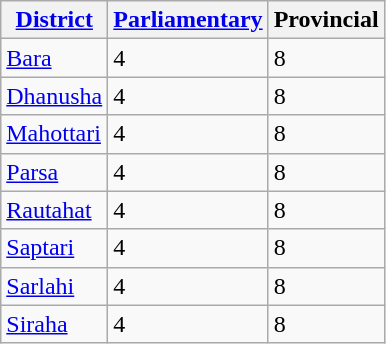<table class="wikitable">
<tr>
<th><a href='#'>District</a></th>
<th><a href='#'>Parliamentary</a></th>
<th>Provincial</th>
</tr>
<tr>
<td><a href='#'>Bara</a></td>
<td>4</td>
<td>8</td>
</tr>
<tr>
<td><a href='#'>Dhanusha</a></td>
<td>4</td>
<td>8</td>
</tr>
<tr>
<td><a href='#'>Mahottari</a></td>
<td>4</td>
<td>8</td>
</tr>
<tr>
<td><a href='#'>Parsa</a></td>
<td>4</td>
<td>8</td>
</tr>
<tr>
<td><a href='#'>Rautahat</a></td>
<td>4</td>
<td>8</td>
</tr>
<tr>
<td><a href='#'>Saptari</a></td>
<td>4</td>
<td>8</td>
</tr>
<tr>
<td><a href='#'>Sarlahi</a></td>
<td>4</td>
<td>8</td>
</tr>
<tr>
<td><a href='#'>Siraha</a></td>
<td>4</td>
<td>8</td>
</tr>
</table>
